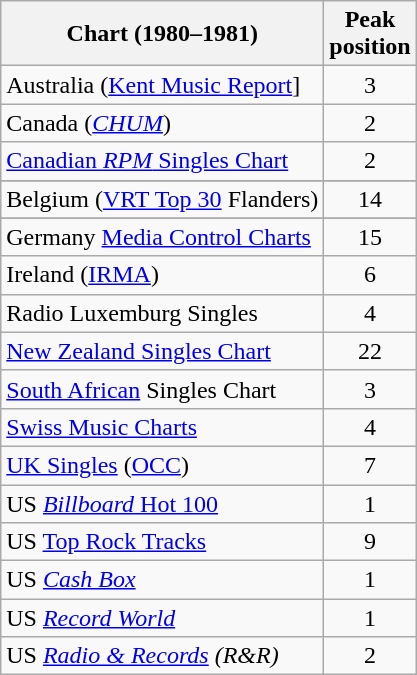<table class="wikitable sortable">
<tr>
<th>Chart (1980–1981)</th>
<th>Peak<br>position</th>
</tr>
<tr>
<td>Australia (<a href='#'>Kent Music Report</a>]</td>
<td style="text-align:center;">3</td>
</tr>
<tr>
<td>Canada (<a href='#'><em>CHUM</em></a>)</td>
<td style="text-align:center;">2</td>
</tr>
<tr>
<td><a href='#'>Canadian <em>RPM</em> Singles Chart</a></td>
<td style="text-align:center;">2</td>
</tr>
<tr>
</tr>
<tr>
<td>Belgium (<a href='#'>VRT Top 30</a> Flanders)</td>
<td style="text-align:center;">14</td>
</tr>
<tr>
</tr>
<tr>
</tr>
<tr>
<td>Germany <a href='#'>Media Control Charts</a></td>
<td style="text-align:center;">15</td>
</tr>
<tr>
<td>Ireland (<a href='#'>IRMA</a>)</td>
<td style="text-align:center;">6</td>
</tr>
<tr>
<td>Radio Luxemburg Singles</td>
<td style="text-align:center;">4</td>
</tr>
<tr>
<td><a href='#'>New Zealand Singles Chart</a></td>
<td style="text-align:center;">22</td>
</tr>
<tr>
<td><a href='#'>South African</a> Singles Chart</td>
<td style="text-align:center;">3</td>
</tr>
<tr>
<td><a href='#'>Swiss Music Charts</a></td>
<td style="text-align:center;">4</td>
</tr>
<tr>
<td><a href='#'>UK Singles</a> (<a href='#'>OCC</a>)</td>
<td style="text-align:center;">7</td>
</tr>
<tr>
<td>US <a href='#'><em>Billboard</em> Hot 100</a></td>
<td style="text-align:center;">1</td>
</tr>
<tr>
<td>US <a href='#'>Top Rock Tracks</a></td>
<td style="text-align:center;">9</td>
</tr>
<tr>
<td>US <a href='#'><em>Cash Box</em></a></td>
<td style="text-align:center;">1</td>
</tr>
<tr>
<td>US <em><a href='#'>Record World</a></em></td>
<td style="text-align:center;">1</td>
</tr>
<tr>
<td>US <em><a href='#'>Radio & Records</a> (R&R)</em></td>
<td style="text-align:center;">2</td>
</tr>
</table>
